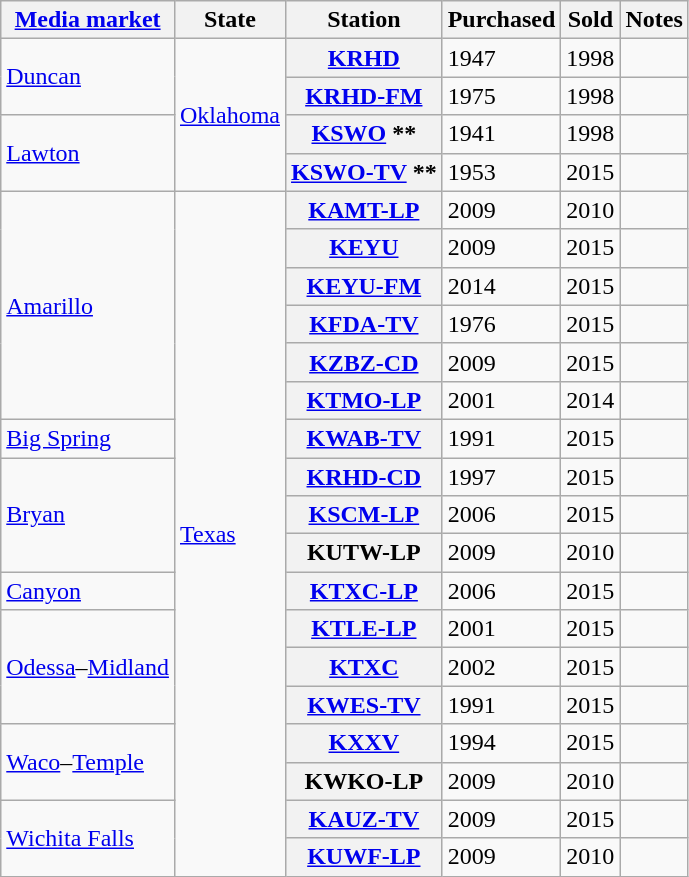<table class="wikitable sortable">
<tr>
<th scope="col"><a href='#'>Media market</a></th>
<th scope="col">State</th>
<th scope="col">Station</th>
<th scope="col">Purchased</th>
<th scope="col">Sold</th>
<th scope="col" class="unsortable">Notes</th>
</tr>
<tr>
<td rowspan="2"><a href='#'>Duncan</a></td>
<td rowspan="4"><a href='#'>Oklahoma</a></td>
<th scope="row"><a href='#'>KRHD</a></th>
<td>1947</td>
<td>1998</td>
<td></td>
</tr>
<tr>
<th scope="row"><a href='#'>KRHD-FM</a></th>
<td>1975</td>
<td>1998</td>
<td></td>
</tr>
<tr>
<td rowspan="2"><a href='#'>Lawton</a></td>
<th scope="row"><a href='#'>KSWO</a> **</th>
<td>1941</td>
<td>1998</td>
<td></td>
</tr>
<tr>
<th scope="row"><a href='#'>KSWO-TV</a> **</th>
<td>1953</td>
<td>2015</td>
<td></td>
</tr>
<tr>
<td rowspan="6"><a href='#'>Amarillo</a></td>
<td rowspan="18"><a href='#'>Texas</a></td>
<th scope="row"><a href='#'>KAMT-LP</a></th>
<td>2009</td>
<td>2010</td>
<td></td>
</tr>
<tr>
<th scope="row"><a href='#'>KEYU</a></th>
<td>2009</td>
<td>2015</td>
<td></td>
</tr>
<tr>
<th scope="row"><a href='#'>KEYU-FM</a></th>
<td>2014</td>
<td>2015</td>
<td></td>
</tr>
<tr>
<th scope="row"><a href='#'>KFDA-TV</a></th>
<td>1976</td>
<td>2015</td>
<td></td>
</tr>
<tr>
<th scope="row"><a href='#'>KZBZ-CD</a></th>
<td>2009</td>
<td>2015</td>
<td></td>
</tr>
<tr>
<th scope="row"><a href='#'>KTMO-LP</a></th>
<td>2001</td>
<td>2014</td>
<td></td>
</tr>
<tr>
<td><a href='#'>Big Spring</a></td>
<th scope="row"><a href='#'>KWAB-TV</a></th>
<td>1991</td>
<td>2015</td>
<td></td>
</tr>
<tr>
<td rowspan="3"><a href='#'>Bryan</a></td>
<th scope="row"><a href='#'>KRHD-CD</a></th>
<td>1997</td>
<td>2015</td>
<td></td>
</tr>
<tr>
<th scope="row"><a href='#'>KSCM-LP</a></th>
<td>2006</td>
<td>2015</td>
<td></td>
</tr>
<tr>
<th scope="row">KUTW-LP</th>
<td>2009</td>
<td>2010</td>
<td></td>
</tr>
<tr>
<td><a href='#'>Canyon</a></td>
<th scope="row"><a href='#'>KTXC-LP</a></th>
<td>2006</td>
<td>2015</td>
<td></td>
</tr>
<tr>
<td rowspan="3"><a href='#'>Odessa</a>–<a href='#'>Midland</a></td>
<th scope="row"><a href='#'>KTLE-LP</a></th>
<td>2001</td>
<td>2015</td>
<td></td>
</tr>
<tr>
<th scope="row"><a href='#'>KTXC</a></th>
<td>2002</td>
<td>2015</td>
<td></td>
</tr>
<tr>
<th scope="row"><a href='#'>KWES-TV</a></th>
<td>1991</td>
<td>2015</td>
<td></td>
</tr>
<tr>
<td rowspan="2"><a href='#'>Waco</a>–<a href='#'>Temple</a></td>
<th scope="row"><a href='#'>KXXV</a></th>
<td>1994</td>
<td>2015</td>
<td></td>
</tr>
<tr>
<th scope="row">KWKO-LP</th>
<td>2009</td>
<td>2010</td>
<td></td>
</tr>
<tr>
<td rowspan="2"><a href='#'>Wichita Falls</a></td>
<th scope="row"><a href='#'>KAUZ-TV</a></th>
<td>2009</td>
<td>2015</td>
<td></td>
</tr>
<tr>
<th scope="row"><a href='#'>KUWF-LP</a></th>
<td>2009</td>
<td>2010</td>
<td></td>
</tr>
</table>
